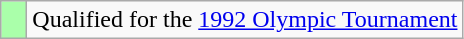<table class="wikitable">
<tr>
<td width=10px bgcolor="#aaffaa"></td>
<td>Qualified for the <a href='#'>1992 Olympic Tournament</a></td>
</tr>
</table>
